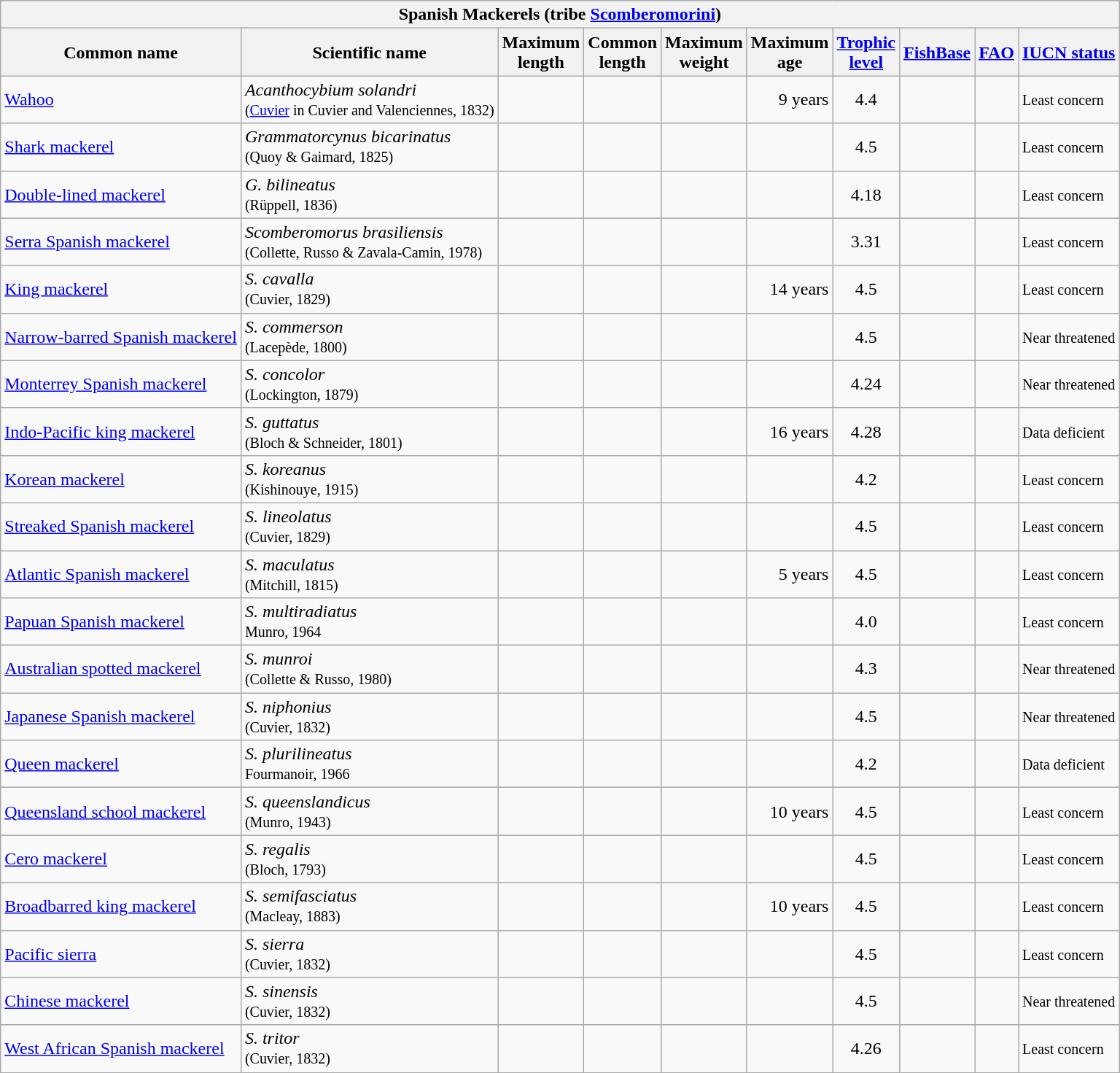<table class="wikitable collapsible">
<tr>
<th colspan="10">Spanish Mackerels (tribe <a href='#'>Scomberomorini</a>)</th>
</tr>
<tr>
<th>Common name</th>
<th>Scientific name</th>
<th>Maximum<br>length</th>
<th>Common<br>length</th>
<th>Maximum<br>weight</th>
<th>Maximum<br>age</th>
<th><a href='#'>Trophic<br>level</a></th>
<th><a href='#'>FishBase</a></th>
<th><a href='#'>FAO</a></th>
<th><a href='#'>IUCN status</a></th>
</tr>
<tr>
<td><a href='#'>Wahoo</a></td>
<td><em>Acanthocybium solandri</em><br><small>(<a href='#'>Cuvier</a> in Cuvier and Valenciennes, 1832)</small></td>
<td align="right"></td>
<td align="right"></td>
<td align="right"></td>
<td align="right">9 years</td>
<td align="center">4.4</td>
<td align="center"></td>
<td align="center"></td>
<td> <small>Least concern</small></td>
</tr>
<tr>
<td><a href='#'>Shark mackerel</a></td>
<td><em>Grammatorcynus bicarinatus</em><br><small>(Quoy & Gaimard, 1825)</small></td>
<td align="right"></td>
<td align="right"></td>
<td align="right"></td>
<td align="right"></td>
<td align="center">4.5</td>
<td align="center"></td>
<td align="center"></td>
<td> <small>Least concern</small></td>
</tr>
<tr>
<td><a href='#'>Double-lined mackerel</a></td>
<td><em>G. bilineatus</em><br><small>(Rüppell, 1836)</small></td>
<td align="right"></td>
<td align="right"></td>
<td align="right"></td>
<td align="right"></td>
<td align="center">4.18</td>
<td align="center"></td>
<td align="center"></td>
<td> <small>Least concern</small></td>
</tr>
<tr>
<td><a href='#'>Serra Spanish mackerel</a></td>
<td><em>Scomberomorus brasiliensis</em><br><small>(Collette, Russo & Zavala-Camin, 1978)</small></td>
<td align="right"></td>
<td align="right"></td>
<td align="right"></td>
<td align="right"></td>
<td align="center">3.31</td>
<td align="center"></td>
<td align="center"></td>
<td> <small>Least concern</small></td>
</tr>
<tr>
<td><a href='#'>King mackerel</a></td>
<td><em>S. cavalla</em><br><small>(Cuvier, 1829)</small></td>
<td align="right"></td>
<td align="right"></td>
<td align="right"></td>
<td align="right">14 years</td>
<td align="center">4.5</td>
<td align="center"></td>
<td align="center"></td>
<td> <small>Least concern</small></td>
</tr>
<tr>
<td><a href='#'>Narrow-barred Spanish mackerel</a></td>
<td><em>S. commerson</em><br><small>(Lacepède, 1800)</small></td>
<td align="right"></td>
<td align="right"></td>
<td align="right"></td>
<td align="right"></td>
<td align="center">4.5</td>
<td align="center"></td>
<td align="center"></td>
<td> <small>Near threatened</small></td>
</tr>
<tr>
<td><a href='#'>Monterrey Spanish mackerel</a></td>
<td><em>S. concolor</em><br><small>(Lockington, 1879)</small></td>
<td align="right"></td>
<td align="right"></td>
<td align="right"></td>
<td align="right"></td>
<td align="center">4.24</td>
<td align="center"></td>
<td align="center"></td>
<td> <small>Near threatened</small></td>
</tr>
<tr>
<td><a href='#'>Indo-Pacific king mackerel</a></td>
<td><em>S. guttatus</em><br><small>(Bloch & Schneider, 1801)</small></td>
<td align="right"></td>
<td align="right"></td>
<td align="right"></td>
<td align="right">16 years</td>
<td align="center">4.28</td>
<td align="center"></td>
<td align="center"></td>
<td> <small>Data deficient</small></td>
</tr>
<tr>
<td><a href='#'>Korean mackerel</a></td>
<td><em>S. koreanus</em><br><small>(Kishinouye, 1915)</small></td>
<td align="right"></td>
<td align="right"></td>
<td align="right"></td>
<td align="right"></td>
<td align="center">4.2</td>
<td align="center"></td>
<td align="center"></td>
<td> <small>Least concern</small></td>
</tr>
<tr>
<td><a href='#'>Streaked Spanish mackerel</a></td>
<td><em>S. lineolatus</em><br><small>(Cuvier, 1829)</small></td>
<td align="right"></td>
<td align="right"></td>
<td align="right"></td>
<td align="right"></td>
<td align="center">4.5</td>
<td align="center"></td>
<td align="center"></td>
<td> <small>Least concern</small></td>
</tr>
<tr>
<td><a href='#'>Atlantic Spanish mackerel</a></td>
<td><em>S. maculatus</em><br><small>(Mitchill, 1815)</small></td>
<td align="right"></td>
<td align="right"></td>
<td align="right"></td>
<td align="right">5 years</td>
<td align="center">4.5</td>
<td align="center"></td>
<td align="center"></td>
<td> <small>Least concern</small></td>
</tr>
<tr>
<td><a href='#'>Papuan Spanish mackerel</a></td>
<td><em>S. multiradiatus</em><br><small>Munro, 1964</small></td>
<td align="right"></td>
<td align="right"></td>
<td align="right"></td>
<td align="right"></td>
<td align="center">4.0</td>
<td align="center"></td>
<td align="center"></td>
<td> <small>Least concern</small></td>
</tr>
<tr>
<td><a href='#'>Australian spotted mackerel</a></td>
<td><em>S. munroi</em><br><small>(Collette & Russo, 1980)</small></td>
<td align="right"></td>
<td align="right"></td>
<td align="right"></td>
<td align="right"></td>
<td align="center">4.3</td>
<td align="center"></td>
<td align="center"></td>
<td> <small>Near threatened</small></td>
</tr>
<tr>
<td><a href='#'>Japanese Spanish mackerel</a></td>
<td><em>S. niphonius</em><br><small>(Cuvier, 1832)</small></td>
<td align="right"></td>
<td align="right"></td>
<td align="right"></td>
<td align="right"></td>
<td align="center">4.5</td>
<td align="center"></td>
<td align="center"></td>
<td> <small>Near threatened</small></td>
</tr>
<tr>
<td><a href='#'>Queen mackerel</a></td>
<td><em>S. plurilineatus</em><br><small>Fourmanoir, 1966</small></td>
<td align="right"></td>
<td align="right"></td>
<td align="right"></td>
<td align="right"></td>
<td align="center">4.2</td>
<td align="center"></td>
<td align="center"></td>
<td> <small>Data deficient</small></td>
</tr>
<tr>
<td><a href='#'>Queensland school mackerel</a></td>
<td><em>S. queenslandicus</em><br><small>(Munro, 1943)</small></td>
<td align="right"></td>
<td align="right"></td>
<td align="right"></td>
<td align="right">10 years</td>
<td align="center">4.5</td>
<td align="center"></td>
<td align="center"></td>
<td> <small>Least concern</small></td>
</tr>
<tr>
<td><a href='#'>Cero mackerel</a></td>
<td><em>S. regalis</em><br><small>(Bloch, 1793)</small></td>
<td align="right"></td>
<td align="right"></td>
<td align="right"></td>
<td align="right"></td>
<td align="center">4.5</td>
<td align="center"></td>
<td align="center"></td>
<td> <small>Least concern</small></td>
</tr>
<tr>
<td><a href='#'>Broadbarred king mackerel</a></td>
<td><em>S. semifasciatus</em><br><small>(Macleay, 1883)</small></td>
<td align="right"></td>
<td align="right"></td>
<td align="right"></td>
<td align="right">10 years</td>
<td align="center">4.5</td>
<td align="center"></td>
<td align="center"></td>
<td> <small>Least concern</small></td>
</tr>
<tr>
<td><a href='#'>Pacific sierra</a></td>
<td><em>S. sierra</em><br><small>(Cuvier, 1832)</small></td>
<td align="right"></td>
<td align="right"></td>
<td align="right"></td>
<td align="right"></td>
<td align="center">4.5</td>
<td align="center"></td>
<td align="center"></td>
<td> <small>Least concern</small></td>
</tr>
<tr>
<td><a href='#'>Chinese mackerel</a></td>
<td><em>S. sinensis</em><br><small>(Cuvier, 1832)</small></td>
<td align="right"></td>
<td align="right"></td>
<td align="right"></td>
<td align="right"></td>
<td align="center">4.5</td>
<td align="center"></td>
<td align="center"></td>
<td> <small>Near threatened</small></td>
</tr>
<tr>
<td><a href='#'>West African Spanish mackerel</a></td>
<td><em>S. tritor</em><br><small>(Cuvier, 1832)</small></td>
<td align="right"></td>
<td align="right"></td>
<td align="right"></td>
<td align="right"></td>
<td align="center">4.26</td>
<td align="center"></td>
<td align="center"></td>
<td> <small>Least concern</small></td>
</tr>
</table>
